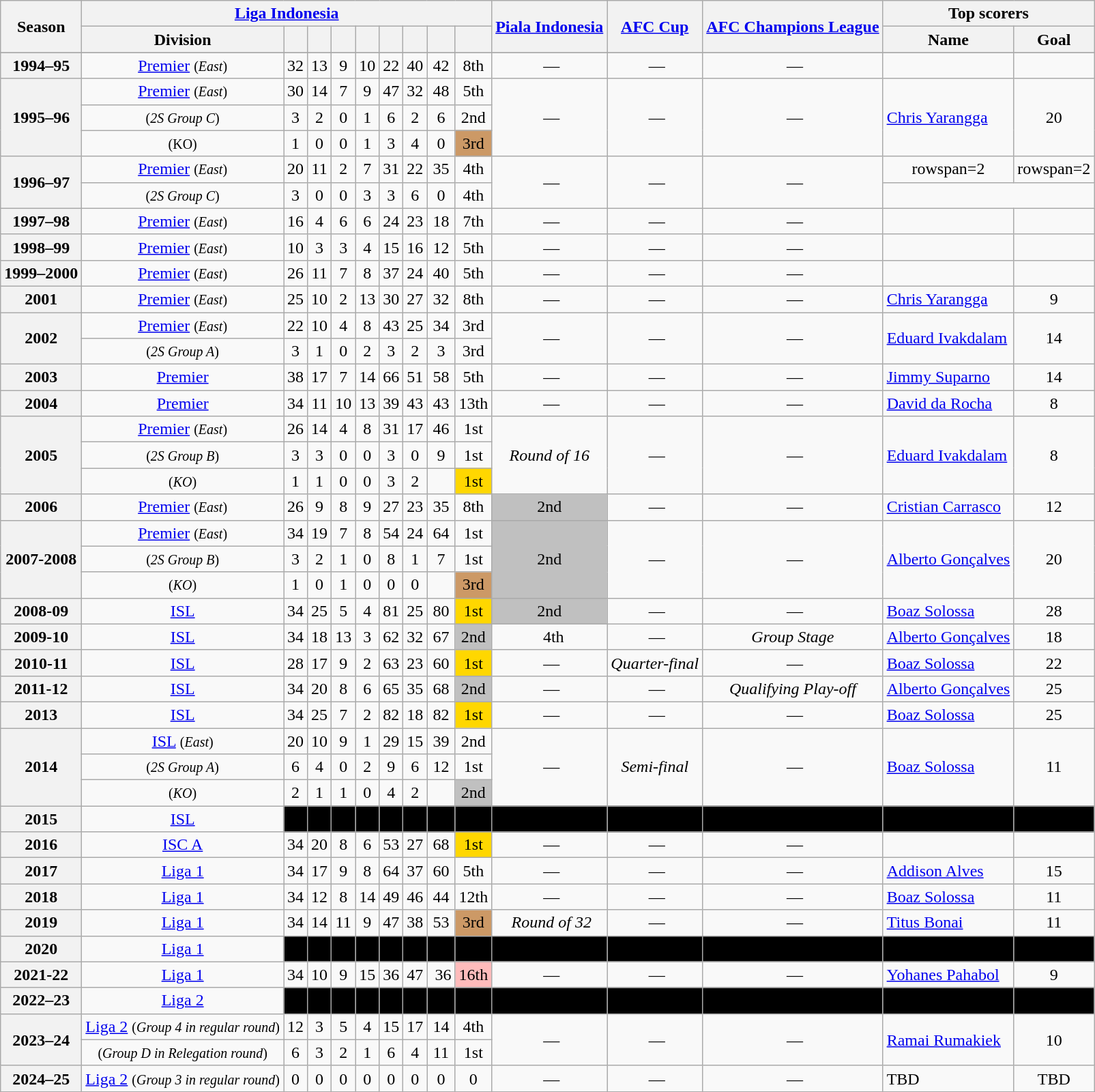<table class="wikitable" style="text-align: center">
<tr>
<th rowspan=2>Season</th>
<th colspan=9><a href='#'>Liga Indonesia</a></th>
<th rowspan=2><a href='#'>Piala Indonesia</a></th>
<th rowspan=2><a href='#'>AFC Cup</a></th>
<th rowspan=2><a href='#'>AFC Champions League</a></th>
<th colspan=2>Top scorers</th>
</tr>
<tr>
<th>Division</th>
<th></th>
<th></th>
<th></th>
<th></th>
<th></th>
<th></th>
<th></th>
<th></th>
<th>Name</th>
<th>Goal</th>
</tr>
<tr>
</tr>
<tr>
<th>1994–95</th>
<td><a href='#'>Premier</a> <small>(<em>East</em>)</small></td>
<td>32</td>
<td>13</td>
<td>9</td>
<td>10</td>
<td>22</td>
<td>40</td>
<td>42</td>
<td>8th</td>
<td> —</td>
<td> —</td>
<td> —</td>
<td></td>
<td></td>
</tr>
<tr>
<th rowspan=3>1995–96</th>
<td><a href='#'>Premier</a> <small>(<em>East</em>)</small></td>
<td>30</td>
<td>14</td>
<td>7</td>
<td>9</td>
<td>47</td>
<td>32</td>
<td>48</td>
<td>5th</td>
<td rowspan=3> —</td>
<td rowspan=3> —</td>
<td rowspan=3> —</td>
<td align=left rowspan=3> <a href='#'>Chris Yarangga</a></td>
<td rowspan=3>20</td>
</tr>
<tr>
<td><small>(<em>2S Group C</em>)</small></td>
<td>3</td>
<td>2</td>
<td>0</td>
<td>1</td>
<td>6</td>
<td>2</td>
<td>6</td>
<td>2nd</td>
</tr>
<tr>
<td><small>(KO)</small></td>
<td>1</td>
<td>0</td>
<td>0</td>
<td>1</td>
<td>3</td>
<td>4</td>
<td>0</td>
<td style="background: #CC9966;">3rd</td>
</tr>
<tr>
<th rowspan=2>1996–97</th>
<td><a href='#'>Premier</a> <small>(<em>East</em>)</small></td>
<td>20</td>
<td>11</td>
<td>2</td>
<td>7</td>
<td>31</td>
<td>22</td>
<td>35</td>
<td>4th</td>
<td rowspan=2> —</td>
<td rowspan=2> —</td>
<td rowspan=2> —</td>
<td>rowspan=2 </td>
<td>rowspan=2 </td>
</tr>
<tr>
<td><small>(<em>2S Group C</em>)</small></td>
<td>3</td>
<td>0</td>
<td>0</td>
<td>3</td>
<td>3</td>
<td>6</td>
<td>0</td>
<td>4th</td>
</tr>
<tr>
<th>1997–98</th>
<td><a href='#'>Premier</a> <small>(<em>East</em>)</small></td>
<td>16</td>
<td>4</td>
<td>6</td>
<td>6</td>
<td>24</td>
<td>23</td>
<td>18</td>
<td>7th</td>
<td> —</td>
<td> —</td>
<td> —</td>
<td></td>
<td></td>
</tr>
<tr>
<th>1998–99</th>
<td><a href='#'>Premier</a> <small>(<em>East</em>)</small></td>
<td>10</td>
<td>3</td>
<td>3</td>
<td>4</td>
<td>15</td>
<td>16</td>
<td>12</td>
<td>5th</td>
<td> —</td>
<td> —</td>
<td> —</td>
<td align=left></td>
<td></td>
</tr>
<tr>
<th>1999–2000</th>
<td><a href='#'>Premier</a> <small>(<em>East</em>)</small></td>
<td>26</td>
<td>11</td>
<td>7</td>
<td>8</td>
<td>37</td>
<td>24</td>
<td>40</td>
<td>5th</td>
<td> —</td>
<td> —</td>
<td> —</td>
<td align=left></td>
<td></td>
</tr>
<tr>
<th>2001</th>
<td><a href='#'>Premier</a> <small>(<em>East</em>)</small></td>
<td>25</td>
<td>10</td>
<td>2</td>
<td>13</td>
<td>30</td>
<td>27</td>
<td>32</td>
<td>8th</td>
<td> —</td>
<td> —</td>
<td> —</td>
<td align=left> <a href='#'>Chris Yarangga</a></td>
<td>9</td>
</tr>
<tr>
<th rowspan=2>2002</th>
<td><a href='#'>Premier</a> <small>(<em>East</em>)</small></td>
<td>22</td>
<td>10</td>
<td>4</td>
<td>8</td>
<td>43</td>
<td>25</td>
<td>34</td>
<td>3rd</td>
<td rowspan=2> —</td>
<td rowspan=2> —</td>
<td rowspan=2> —</td>
<td rowspan=2 align=left> <a href='#'>Eduard Ivakdalam</a></td>
<td rowspan=2>14</td>
</tr>
<tr>
<td><small>(<em>2S Group A</em>)</small></td>
<td>3</td>
<td>1</td>
<td>0</td>
<td>2</td>
<td>3</td>
<td>2</td>
<td>3</td>
<td>3rd</td>
</tr>
<tr>
<th>2003</th>
<td><a href='#'>Premier</a></td>
<td>38</td>
<td>17</td>
<td>7</td>
<td>14</td>
<td>66</td>
<td>51</td>
<td>58</td>
<td>5th</td>
<td> —</td>
<td> —</td>
<td> —</td>
<td align=left> <a href='#'>Jimmy Suparno</a></td>
<td>14</td>
</tr>
<tr>
<th>2004</th>
<td><a href='#'>Premier</a></td>
<td>34</td>
<td>11</td>
<td>10</td>
<td>13</td>
<td>39</td>
<td>43</td>
<td>43</td>
<td>13th</td>
<td> —</td>
<td> —</td>
<td> —</td>
<td align=left> <a href='#'>David da Rocha</a></td>
<td>8</td>
</tr>
<tr>
<th rowspan=3>2005</th>
<td><a href='#'>Premier</a> <small>(<em>East</em>)</small></td>
<td>26</td>
<td>14</td>
<td>4</td>
<td>8</td>
<td>31</td>
<td>17</td>
<td>46</td>
<td>1st</td>
<td rowspan=3><em>Round of 16</em></td>
<td rowspan=3> —</td>
<td rowspan=3> —</td>
<td rowspan=3 align=left> <a href='#'>Eduard Ivakdalam</a></td>
<td rowspan=3>8</td>
</tr>
<tr>
<td><small>(<em>2S Group B</em>)</small></td>
<td>3</td>
<td>3</td>
<td>0</td>
<td>0</td>
<td>3</td>
<td>0</td>
<td>9</td>
<td>1st</td>
</tr>
<tr>
<td><small>(<em>KO</em>)</small></td>
<td>1</td>
<td>1</td>
<td>0</td>
<td>0</td>
<td>3</td>
<td>2</td>
<td></td>
<td bgcolor=gold>1st</td>
</tr>
<tr>
<th>2006</th>
<td><a href='#'>Premier</a> <small>(<em>East</em>)</small></td>
<td>26</td>
<td>9</td>
<td>8</td>
<td>9</td>
<td>27</td>
<td>23</td>
<td>35</td>
<td>8th</td>
<td bgcolor=silver>2nd</td>
<td> —</td>
<td> —</td>
<td align=left> <a href='#'>Cristian Carrasco</a></td>
<td>12</td>
</tr>
<tr>
<th rowspan=3>2007-2008</th>
<td><a href='#'>Premier</a> <small>(<em>East</em>)</small></td>
<td>34</td>
<td>19</td>
<td>7</td>
<td>8</td>
<td>54</td>
<td>24</td>
<td>64</td>
<td>1st</td>
<td rowspan=3 bgcolor=silver>2nd</td>
<td rowspan=3> —</td>
<td rowspan=3> —</td>
<td rowspan=3 align=left> <a href='#'>Alberto Gonçalves</a></td>
<td rowspan=3>20</td>
</tr>
<tr>
<td><small>(<em>2S Group B</em>)</small></td>
<td>3</td>
<td>2</td>
<td>1</td>
<td>0</td>
<td>8</td>
<td>1</td>
<td>7</td>
<td>1st</td>
</tr>
<tr>
<td><small>(<em>KO</em>)</small></td>
<td>1</td>
<td>0</td>
<td>1</td>
<td>0</td>
<td>0</td>
<td>0</td>
<td></td>
<td bgcolor=#CC9966>3rd</td>
</tr>
<tr>
<th>2008-09</th>
<td><a href='#'>ISL</a></td>
<td>34</td>
<td>25</td>
<td>5</td>
<td>4</td>
<td>81</td>
<td>25</td>
<td>80</td>
<td bgcolor=gold>1st</td>
<td bgcolor=silver>2nd</td>
<td> —</td>
<td> —</td>
<td align=left> <a href='#'>Boaz Solossa</a></td>
<td>28</td>
</tr>
<tr>
<th>2009-10</th>
<td><a href='#'>ISL</a></td>
<td>34</td>
<td>18</td>
<td>13</td>
<td>3</td>
<td>62</td>
<td>32</td>
<td>67</td>
<td bgcolor=silver>2nd</td>
<td>  4th</td>
<td> —</td>
<td><em>Group Stage</em></td>
<td align=left> <a href='#'>Alberto Gonçalves</a></td>
<td>18</td>
</tr>
<tr>
<th>2010-11</th>
<td><a href='#'>ISL</a></td>
<td>28</td>
<td>17</td>
<td>9</td>
<td>2</td>
<td>63</td>
<td>23</td>
<td>60</td>
<td bgcolor=gold>1st</td>
<td> —</td>
<td><em>Quarter-final</em></td>
<td> —</td>
<td align=left> <a href='#'>Boaz Solossa</a></td>
<td>22</td>
</tr>
<tr>
<th>2011-12</th>
<td><a href='#'>ISL</a></td>
<td>34</td>
<td>20</td>
<td>8</td>
<td>6</td>
<td>65</td>
<td>35</td>
<td>68</td>
<td bgcolor=silver>2nd</td>
<td> —</td>
<td> —</td>
<td><em>Qualifying Play-off</em></td>
<td align=left> <a href='#'>Alberto Gonçalves</a></td>
<td>25</td>
</tr>
<tr>
<th>2013</th>
<td><a href='#'>ISL</a></td>
<td>34</td>
<td>25</td>
<td>7</td>
<td>2</td>
<td>82</td>
<td>18</td>
<td>82</td>
<td bgcolor=gold>1st</td>
<td> —</td>
<td> —</td>
<td> —</td>
<td align=left> <a href='#'>Boaz Solossa</a></td>
<td>25</td>
</tr>
<tr>
<th rowspan=3>2014</th>
<td><a href='#'>ISL</a> <small>(<em>East</em>)</small></td>
<td>20</td>
<td>10</td>
<td>9</td>
<td>1</td>
<td>29</td>
<td>15</td>
<td>39</td>
<td>2nd</td>
<td rowspan=3> —</td>
<td rowspan=3><em>Semi-final</em></td>
<td rowspan=3> —</td>
<td rowspan=3 align=left> <a href='#'>Boaz Solossa</a></td>
<td rowspan=3>11</td>
</tr>
<tr>
<td><small>(<em>2S Group A</em>)</small></td>
<td>6</td>
<td>4</td>
<td>0</td>
<td>2</td>
<td>9</td>
<td>6</td>
<td>12</td>
<td>1st</td>
</tr>
<tr>
<td><small>(<em>KO</em>)</small></td>
<td>2</td>
<td>1</td>
<td>1</td>
<td>0</td>
<td>4</td>
<td>2</td>
<td></td>
<td bgcolor=silver>2nd</td>
</tr>
<tr>
<th>2015</th>
<td><a href='#'>ISL</a></td>
<td bgcolor=black></td>
<td bgcolor=black></td>
<td bgcolor=black></td>
<td bgcolor=black></td>
<td bgcolor=black></td>
<td bgcolor=black></td>
<td bgcolor=black></td>
<td bgcolor=black></td>
<td bgcolor=black></td>
<td bgcolor=black></td>
<td bgcolor=black></td>
<td bgcolor=black></td>
<td bgcolor=black></td>
</tr>
<tr>
<th>2016</th>
<td><a href='#'>ISC A</a></td>
<td>34</td>
<td>20</td>
<td>8</td>
<td>6</td>
<td>53</td>
<td>27</td>
<td>68</td>
<td bgcolor=gold>1st</td>
<td> —</td>
<td> —</td>
<td> —</td>
<td align=left></td>
<td></td>
</tr>
<tr>
<th>2017</th>
<td><a href='#'>Liga 1</a></td>
<td>34</td>
<td>17</td>
<td>9</td>
<td>8</td>
<td>64</td>
<td>37</td>
<td>60</td>
<td>5th</td>
<td> —</td>
<td> —</td>
<td> —</td>
<td align=left> <a href='#'>Addison Alves</a></td>
<td>15</td>
</tr>
<tr>
<th>2018</th>
<td><a href='#'>Liga 1</a></td>
<td>34</td>
<td>12</td>
<td>8</td>
<td>14</td>
<td>49</td>
<td>46</td>
<td>44</td>
<td>12th</td>
<td> —</td>
<td> —</td>
<td> —</td>
<td align=left> <a href='#'>Boaz Solossa</a></td>
<td>11</td>
</tr>
<tr>
<th>2019</th>
<td><a href='#'>Liga 1</a></td>
<td>34</td>
<td>14</td>
<td>11</td>
<td>9</td>
<td>47</td>
<td>38</td>
<td>53</td>
<td bgcolor=#CC9966>3rd</td>
<td> <em>Round of 32</em></td>
<td> —</td>
<td> —</td>
<td align=left> <a href='#'>Titus Bonai</a></td>
<td>11</td>
</tr>
<tr>
<th>2020</th>
<td><a href='#'>Liga 1</a></td>
<td bgcolor=black></td>
<td bgcolor=black></td>
<td bgcolor=black></td>
<td bgcolor=black></td>
<td bgcolor=black></td>
<td bgcolor=black></td>
<td bgcolor=black></td>
<td bgcolor=black></td>
<td bgcolor=black></td>
<td bgcolor=black></td>
<td bgcolor=black></td>
<td bgcolor=black></td>
<td bgcolor=black></td>
</tr>
<tr>
<th>2021-22</th>
<td><a href='#'>Liga 1</a></td>
<td>34</td>
<td>10</td>
<td>9</td>
<td>15</td>
<td>36</td>
<td>47</td>
<td> 36</td>
<td bgcolor=#FFBBBB>16th</td>
<td> —</td>
<td> —</td>
<td> —</td>
<td align=left> <a href='#'>Yohanes Pahabol</a></td>
<td>9</td>
</tr>
<tr>
<th>2022–23</th>
<td><a href='#'>Liga 2</a></td>
<td bgcolor=black></td>
<td bgcolor=black></td>
<td bgcolor=black></td>
<td bgcolor=black></td>
<td bgcolor=black></td>
<td bgcolor=black></td>
<td bgcolor=black></td>
<td bgcolor=black></td>
<td bgcolor=black></td>
<td bgcolor=black></td>
<td bgcolor=black></td>
<td bgcolor=black></td>
<td bgcolor=black></td>
</tr>
<tr>
<th rowspan=2>2023–24</th>
<td><a href='#'>Liga 2</a> <small>(<em>Group 4 in regular round</em>)</small></td>
<td>12</td>
<td>3</td>
<td>5</td>
<td>4</td>
<td>15</td>
<td>17</td>
<td>14</td>
<td>4th</td>
<td rowspan=2> —</td>
<td rowspan=2> —</td>
<td rowspan=2> —</td>
<td rowspan=2 align=left> <a href='#'>Ramai Rumakiek</a></td>
<td rowspan=2>10</td>
</tr>
<tr>
<td><small>(<em>Group D in Relegation round</em>)</small></td>
<td>6</td>
<td>3</td>
<td>2</td>
<td>1</td>
<td>6</td>
<td>4</td>
<td>11</td>
<td>1st</td>
</tr>
<tr>
<th>2024–25</th>
<td><a href='#'>Liga 2</a> <small>(<em>Group 3 in regular round</em>)</small></td>
<td>0</td>
<td>0</td>
<td>0</td>
<td>0</td>
<td>0</td>
<td>0</td>
<td>0</td>
<td>0</td>
<td> —</td>
<td> —</td>
<td> —</td>
<td align=left>TBD</td>
<td>TBD</td>
</tr>
<tr>
</tr>
</table>
